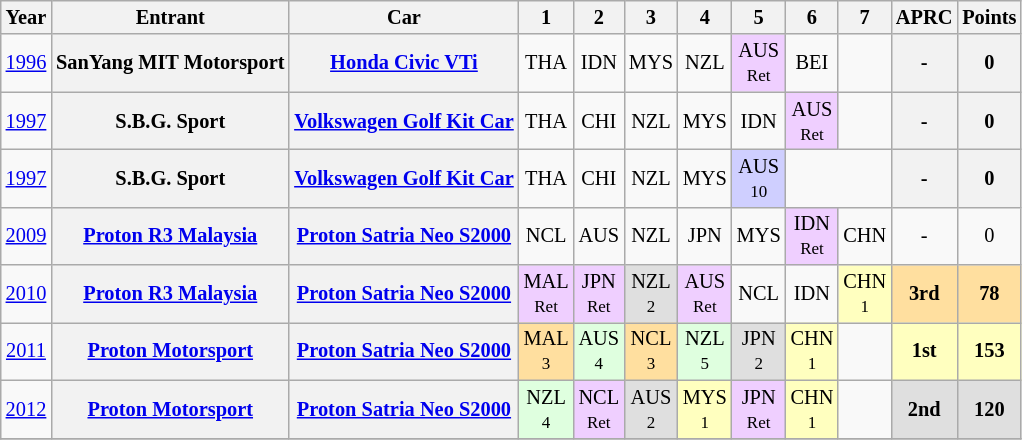<table class="wikitable" style="text-align:center; font-size:85%">
<tr>
<th>Year</th>
<th>Entrant</th>
<th>Car</th>
<th>1</th>
<th>2</th>
<th>3</th>
<th>4</th>
<th>5</th>
<th>6</th>
<th>7</th>
<th>APRC</th>
<th>Points</th>
</tr>
<tr>
<td><a href='#'>1996</a></td>
<th nowrap>SanYang MIT Motorsport</th>
<th nowrap><a href='#'>Honda Civic VTi</a></th>
<td>THA</td>
<td>IDN</td>
<td>MYS</td>
<td>NZL</td>
<td style="background:#EFCFFF;">AUS<br><small>Ret</small></td>
<td>BEI</td>
<td></td>
<th>-</th>
<th>0</th>
</tr>
<tr>
<td><a href='#'>1997</a></td>
<th nowrap>S.B.G. Sport</th>
<th nowrap><a href='#'>Volkswagen Golf Kit Car</a></th>
<td>THA</td>
<td>CHI</td>
<td>NZL</td>
<td>MYS</td>
<td>IDN</td>
<td style="background:#EFCFFF;">AUS<br><small>Ret</small></td>
<td></td>
<th>-</th>
<th>0</th>
</tr>
<tr>
<td><a href='#'>1997</a></td>
<th nowrap>S.B.G. Sport</th>
<th nowrap><a href='#'>Volkswagen Golf Kit Car</a></th>
<td>THA</td>
<td>CHI</td>
<td>NZL</td>
<td>MYS</td>
<td style="background:#CFCFFF;">AUS<br><small>10</small></td>
<td colspan=2></td>
<th>-</th>
<th>0</th>
</tr>
<tr>
<td><a href='#'>2009</a></td>
<th nowrap><a href='#'>Proton R3 Malaysia</a></th>
<th nowrap><a href='#'>Proton Satria Neo S2000</a></th>
<td>NCL</td>
<td>AUS</td>
<td>NZL</td>
<td>JPN</td>
<td>MYS</td>
<td style="background:#EFCFFF;">IDN<br><small>Ret</small></td>
<td>CHN</td>
<td>-</td>
<td>0</td>
</tr>
<tr>
<td><a href='#'>2010</a></td>
<th nowrap><a href='#'>Proton R3 Malaysia</a></th>
<th nowrap><a href='#'>Proton Satria Neo S2000</a></th>
<td style="background:#EFCFFF;">MAL<br><small>Ret</small></td>
<td style="background:#EFCFFF;">JPN<br><small>Ret</small></td>
<td style="background:#DFDFDF;">NZL<br><small>2</small></td>
<td style="background:#EFCFFF;">AUS<br><small>Ret</small></td>
<td>NCL</td>
<td>IDN</td>
<td style="background:#FFFFBF;">CHN<br><small>1</small></td>
<td style="background:#FFDF9F;"><strong>3rd</strong></td>
<td style="background:#FFDF9F;"><strong>78</strong></td>
</tr>
<tr>
<td><a href='#'>2011</a></td>
<th nowrap><a href='#'>Proton Motorsport</a></th>
<th nowrap><a href='#'>Proton Satria Neo S2000</a></th>
<td style="background:#FFDF9F;">MAL<br><small>3</small></td>
<td style="background:#DFFFDF;">AUS<br><small>4</small></td>
<td style="background:#FFDF9F;">NCL<br><small>3</small></td>
<td style="background:#DFFFDF;">NZL<br><small>5</small></td>
<td style="background:#DFDFDF;">JPN<br><small>2</small></td>
<td style="background:#FFFFBF;">CHN<br><small>1</small></td>
<td></td>
<td style="background:#FFFFBF;"><strong>1st</strong></td>
<td style="background:#FFFFBF;"><strong>153</strong></td>
</tr>
<tr>
<td><a href='#'>2012</a></td>
<th nowrap><a href='#'>Proton Motorsport</a></th>
<th nowrap><a href='#'>Proton Satria Neo S2000</a></th>
<td style="background:#DFFFDF;">NZL<br><small>4</small></td>
<td style="background:#EFCFFF;">NCL<br><small>Ret</small></td>
<td style="background:#DFDFDF;">AUS<br><small>2</small></td>
<td style="background:#FFFFBF;">MYS<br><small>1</small></td>
<td style="background:#EFCFFF;">JPN<br><small>Ret</small></td>
<td style="background:#FFFFBF;">CHN<br><small>1</small></td>
<td></td>
<td style="background:#DFDFDF;"><strong>2nd</strong></td>
<td style="background:#DFDFDF;"><strong>120</strong></td>
</tr>
<tr>
</tr>
</table>
